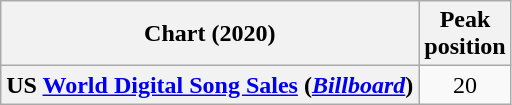<table class="wikitable sortable plainrowheaders" style="text-align:center">
<tr>
<th scope="col">Chart (2020)</th>
<th scope="col">Peak<br>position</th>
</tr>
<tr>
<th scope="row">US <a href='#'>World Digital Song Sales</a> (<em><a href='#'>Billboard</a></em>)</th>
<td>20</td>
</tr>
</table>
